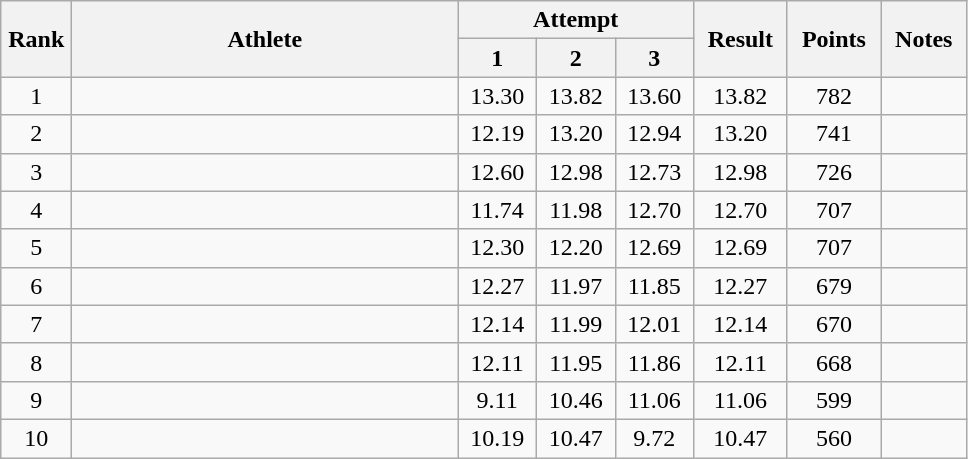<table class="wikitable" style="text-align:center">
<tr>
<th rowspan=2 width=40>Rank</th>
<th rowspan=2 width=250>Athlete</th>
<th colspan=3>Attempt</th>
<th rowspan=2 width=55>Result</th>
<th rowspan=2 width=55>Points</th>
<th rowspan=2 width=50>Notes</th>
</tr>
<tr>
<th width=45>1</th>
<th width=45>2</th>
<th width=45>3</th>
</tr>
<tr>
<td>1</td>
<td align=left></td>
<td>13.30</td>
<td>13.82</td>
<td>13.60</td>
<td>13.82</td>
<td>782</td>
<td></td>
</tr>
<tr>
<td>2</td>
<td align=left></td>
<td>12.19</td>
<td>13.20</td>
<td>12.94</td>
<td>13.20</td>
<td>741</td>
<td></td>
</tr>
<tr>
<td>3</td>
<td align=left></td>
<td>12.60</td>
<td>12.98</td>
<td>12.73</td>
<td>12.98</td>
<td>726</td>
<td></td>
</tr>
<tr>
<td>4</td>
<td align=left></td>
<td>11.74</td>
<td>11.98</td>
<td>12.70</td>
<td>12.70</td>
<td>707</td>
<td></td>
</tr>
<tr>
<td>5</td>
<td align=left></td>
<td>12.30</td>
<td>12.20</td>
<td>12.69</td>
<td>12.69</td>
<td>707</td>
<td></td>
</tr>
<tr>
<td>6</td>
<td align=left></td>
<td>12.27</td>
<td>11.97</td>
<td>11.85</td>
<td>12.27</td>
<td>679</td>
<td></td>
</tr>
<tr>
<td>7</td>
<td align=left></td>
<td>12.14</td>
<td>11.99</td>
<td>12.01</td>
<td>12.14</td>
<td>670</td>
<td></td>
</tr>
<tr>
<td>8</td>
<td align=left></td>
<td>12.11</td>
<td>11.95</td>
<td>11.86</td>
<td>12.11</td>
<td>668</td>
<td></td>
</tr>
<tr>
<td>9</td>
<td align=left></td>
<td>9.11</td>
<td>10.46</td>
<td>11.06</td>
<td>11.06</td>
<td>599</td>
<td></td>
</tr>
<tr>
<td>10</td>
<td align=left></td>
<td>10.19</td>
<td>10.47</td>
<td>9.72</td>
<td>10.47</td>
<td>560</td>
<td></td>
</tr>
</table>
